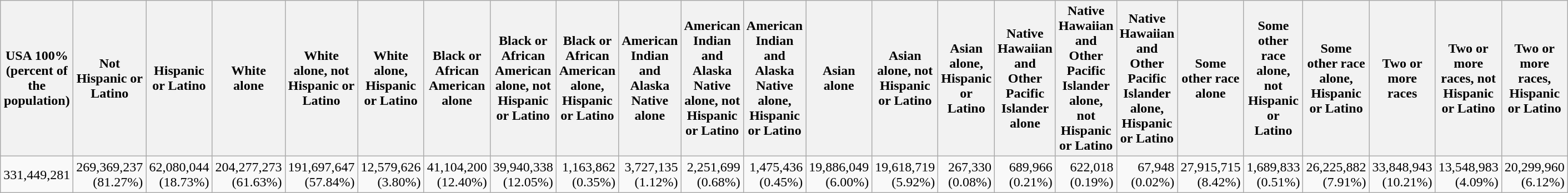<table class="wikitable" style="text-align: right;">
<tr>
<th style="width:70pt;">USA 100% (percent of the population)</th>
<th style="width:70pt;">Not Hispanic or Latino</th>
<th style="width:70pt;">Hispanic or Latino</th>
<th style="width:70pt;">White alone</th>
<th style="width:70pt;">White alone, not Hispanic or Latino</th>
<th style="width:70pt;">White alone, Hispanic or Latino</th>
<th style="width:70pt;">Black or African American alone</th>
<th style="width:70pt;">Black or African American alone, not Hispanic or Latino</th>
<th style="width:70pt;">Black or African American alone, Hispanic or Latino</th>
<th style="width:70pt;">American Indian and Alaska Native alone</th>
<th style="width:70pt;">American Indian and Alaska Native alone, not Hispanic or Latino</th>
<th style="width:70pt;">American Indian and Alaska Native alone, Hispanic or Latino</th>
<th style="width:70pt;">Asian alone</th>
<th style="width:70pt;">Asian alone, not Hispanic or Latino</th>
<th style="width:70pt;">Asian alone, Hispanic or Latino</th>
<th style="width:70pt;">Native Hawaiian and Other Pacific Islander alone</th>
<th style="width:70pt;">Native Hawaiian and Other Pacific Islander alone, not Hispanic or Latino</th>
<th style="width:70pt;">Native Hawaiian and Other Pacific Islander alone, Hispanic or Latino</th>
<th style="width:70pt;">Some other race alone</th>
<th style="width:70pt;">Some other race alone, not Hispanic or Latino</th>
<th style="width:70pt;">Some other race alone, Hispanic or Latino</th>
<th style="width:70pt;">Two or more races</th>
<th style="width:70pt;">Two or more races, not Hispanic or Latino</th>
<th style="width:70pt;">Two or more races, Hispanic or Latino</th>
</tr>
<tr>
<td>331,449,281</td>
<td>269,369,237 (81.27%)</td>
<td>62,080,044 (18.73%)</td>
<td>204,277,273 (61.63%)</td>
<td>191,697,647 (57.84%)</td>
<td>12,579,626 (3.80%)</td>
<td>41,104,200 (12.40%)</td>
<td>39,940,338 (12.05%)</td>
<td>1,163,862 (0.35%)</td>
<td>3,727,135 (1.12%)</td>
<td>2,251,699 (0.68%)</td>
<td>1,475,436 (0.45%)</td>
<td>19,886,049 (6.00%)</td>
<td>19,618,719 (5.92%)</td>
<td>267,330 (0.08%)</td>
<td>689,966 (0.21%)</td>
<td>622,018 (0.19%)</td>
<td>67,948 (0.02%)</td>
<td>27,915,715 (8.42%)</td>
<td>1,689,833 (0.51%)</td>
<td>26,225,882 (7.91%)</td>
<td>33,848,943 (10.21%)</td>
<td>13,548,983 (4.09%)</td>
<td>20,299,960 (6.12%)</td>
</tr>
</table>
